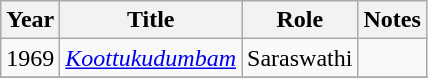<table class="wikitable sortable">
<tr>
<th>Year</th>
<th>Title</th>
<th>Role</th>
<th class="unsortable">Notes</th>
</tr>
<tr>
<td>1969</td>
<td><em><a href='#'>Koottukudumbam</a></em></td>
<td>Saraswathi</td>
<td></td>
</tr>
<tr>
</tr>
</table>
